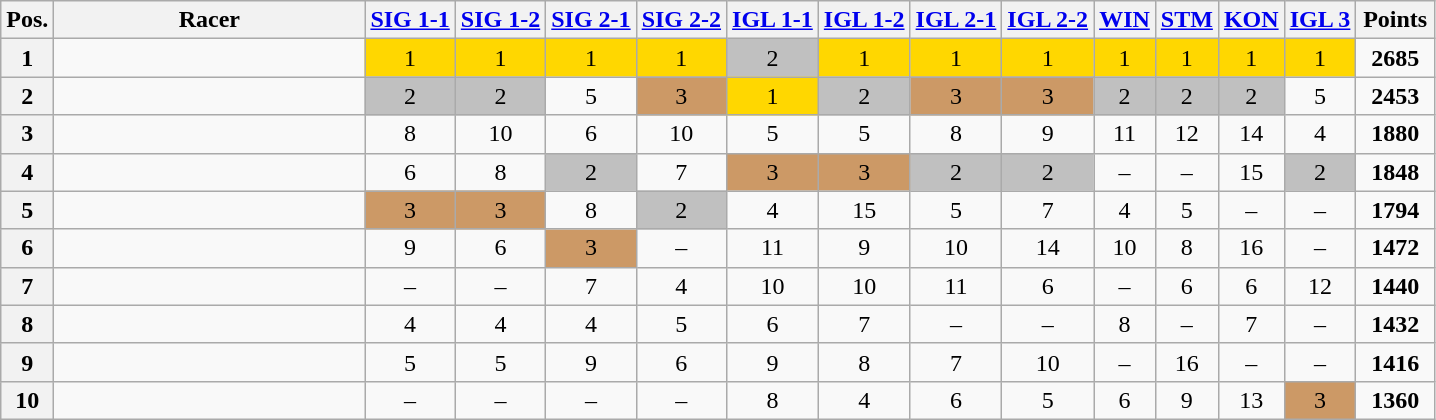<table class="wikitable sortable plainrowheaders" style="text-align:center;">
<tr>
<th scope="col">Pos.</th>
<th scope="col" style="width:200px;">Racer</th>
<th scope="col"><strong> <a href='#'>SIG 1-1</a></strong></th>
<th><strong> <a href='#'>SIG 1-2</a></strong></th>
<th scope="col"><strong> <a href='#'>SIG 2-1</a></strong></th>
<th><strong> <a href='#'>SIG 2-2</a></strong></th>
<th scope="col"><strong> <a href='#'>IGL 1-1</a></strong></th>
<th><strong> <a href='#'>IGL 1-2</a></strong></th>
<th scope="col"><strong> <a href='#'>IGL 2-1</a></strong></th>
<th><strong> <a href='#'>IGL 2-2</a></strong></th>
<th scope="col"><strong> <a href='#'>WIN</a></strong></th>
<th scope="col"><strong> <a href='#'>STM</a></strong></th>
<th scope="col"><strong> <a href='#'>KON</a></strong></th>
<th scope="col"><strong> <a href='#'>IGL  3</a></strong></th>
<th style="width:45px;">Points</th>
</tr>
<tr>
<th style="text-align:center;">1</th>
<td align="left"></td>
<td style="background:gold;">1</td>
<td style="background:gold;">1</td>
<td style="background:gold;">1</td>
<td style="background:gold;">1</td>
<td style="background:silver;">2</td>
<td style="background:gold;">1</td>
<td style="background:gold;">1</td>
<td style="background:gold;">1</td>
<td style="background:gold;">1</td>
<td style="background:gold;">1</td>
<td style="background:gold;">1</td>
<td style="background:gold;">1</td>
<td><strong>2685</strong></td>
</tr>
<tr>
<th style="text-align:center;">2</th>
<td align="left"></td>
<td style="background:silver;">2</td>
<td style="background:silver;">2</td>
<td>5</td>
<td style="background:#c96;">3</td>
<td style="background:gold;">1</td>
<td style="background:silver;">2</td>
<td style="background:#c96;">3</td>
<td style="background:#c96;">3</td>
<td style="background:silver;">2</td>
<td style="background:silver;">2</td>
<td style="background:silver;">2</td>
<td>5</td>
<td><strong>2453</strong></td>
</tr>
<tr>
<th style="text-align:center;">3</th>
<td align="left"></td>
<td>8</td>
<td>10</td>
<td>6</td>
<td>10</td>
<td>5</td>
<td>5</td>
<td>8</td>
<td>9</td>
<td>11</td>
<td>12</td>
<td>14</td>
<td>4</td>
<td><strong>1880</strong></td>
</tr>
<tr>
<th style="text-align:center;">4</th>
<td align="left"></td>
<td>6</td>
<td>8</td>
<td style="background:silver;">2</td>
<td>7</td>
<td style="background:#c96;">3</td>
<td style="background:#c96;">3</td>
<td style="background:silver;">2</td>
<td style="background:silver;">2</td>
<td>–</td>
<td>–</td>
<td>15</td>
<td style="background:silver;">2</td>
<td><strong>1848</strong></td>
</tr>
<tr>
<th style="text-align:center;">5</th>
<td align="left"></td>
<td style="background:#c96;">3</td>
<td style="background:#c96;">3</td>
<td>8</td>
<td style="background:silver;">2</td>
<td>4</td>
<td>15</td>
<td>5</td>
<td>7</td>
<td>4</td>
<td>5</td>
<td>–</td>
<td>–</td>
<td><strong>1794</strong></td>
</tr>
<tr>
<th style="text-align:center;">6</th>
<td align="left"></td>
<td>9</td>
<td>6</td>
<td style="background:#c96;">3</td>
<td>–</td>
<td>11</td>
<td>9</td>
<td>10</td>
<td>14</td>
<td>10</td>
<td>8</td>
<td>16</td>
<td>–</td>
<td><strong>1472</strong></td>
</tr>
<tr>
<th style="text-align:center;">7</th>
<td align="left"></td>
<td>–</td>
<td>–</td>
<td>7</td>
<td>4</td>
<td>10</td>
<td>10</td>
<td>11</td>
<td>6</td>
<td>–</td>
<td>6</td>
<td>6</td>
<td>12</td>
<td><strong>1440</strong></td>
</tr>
<tr>
<th style="text-align:center;">8</th>
<td align="left"></td>
<td>4</td>
<td>4</td>
<td>4</td>
<td>5</td>
<td>6</td>
<td>7</td>
<td>–</td>
<td>–</td>
<td>8</td>
<td>–</td>
<td>7</td>
<td>–</td>
<td><strong>1432</strong></td>
</tr>
<tr>
<th style="text-align:center;">9</th>
<td align="left"></td>
<td>5</td>
<td>5</td>
<td>9</td>
<td>6</td>
<td>9</td>
<td>8</td>
<td>7</td>
<td>10</td>
<td>–</td>
<td>16</td>
<td>–</td>
<td>–</td>
<td><strong>1416</strong></td>
</tr>
<tr>
<th style="text-align:center;">10</th>
<td align="left"></td>
<td>–</td>
<td>–</td>
<td>–</td>
<td>–</td>
<td>8</td>
<td>4</td>
<td>6</td>
<td>5</td>
<td>6</td>
<td>9</td>
<td>13</td>
<td style="background:#c96;">3</td>
<td><strong>1360</strong></td>
</tr>
</table>
